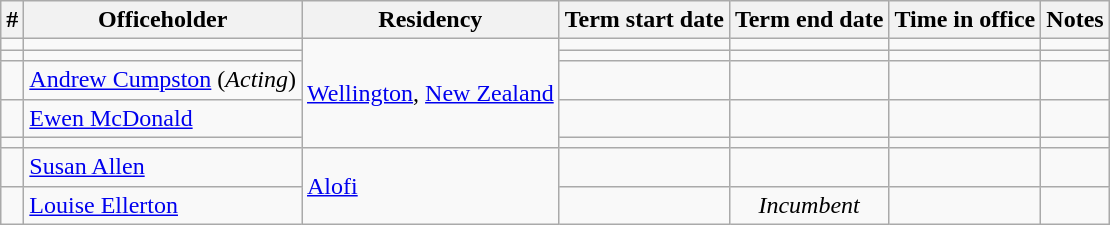<table class='wikitable sortable'>
<tr>
<th>#</th>
<th>Officeholder</th>
<th>Residency</th>
<th>Term start date</th>
<th>Term end date</th>
<th>Time in office</th>
<th>Notes</th>
</tr>
<tr>
<td align=center></td>
<td></td>
<td rowspan=5><a href='#'>Wellington</a>, <a href='#'>New Zealand</a></td>
<td align=center></td>
<td align=center></td>
<td align=right></td>
<td></td>
</tr>
<tr>
<td align=center></td>
<td></td>
<td align=center></td>
<td align=center></td>
<td align=right></td>
<td></td>
</tr>
<tr>
<td align=center></td>
<td><a href='#'>Andrew Cumpston</a> (<em>Acting</em>)</td>
<td align=center></td>
<td align=center></td>
<td align=right></td>
<td></td>
</tr>
<tr>
<td align=center></td>
<td><a href='#'>Ewen McDonald</a></td>
<td align=center></td>
<td align=center></td>
<td align=right></td>
<td></td>
</tr>
<tr>
<td align=center></td>
<td></td>
<td align=center></td>
<td align=center></td>
<td align=right></td>
<td></td>
</tr>
<tr>
<td align=center></td>
<td><a href='#'>Susan Allen</a></td>
<td rowspan=2><a href='#'>Alofi</a></td>
<td align=center></td>
<td align=center></td>
<td align=right></td>
<td></td>
</tr>
<tr>
<td align=center></td>
<td><a href='#'>Louise Ellerton</a></td>
<td align=center></td>
<td align=center><em>Incumbent</em></td>
<td align=right></td>
<td></td>
</tr>
</table>
